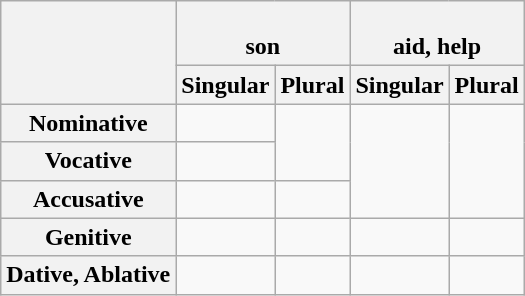<table class="wikitable">
<tr>
<th rowspan="2"></th>
<th colspan="2"><br>son </th>
<th colspan="2"><br>aid, help </th>
</tr>
<tr>
<th>Singular</th>
<th>Plural</th>
<th>Singular</th>
<th>Plural</th>
</tr>
<tr>
<th>Nominative</th>
<td></td>
<td rowspan="2"></td>
<td rowspan="3"></td>
<td rowspan="3"></td>
</tr>
<tr>
<th>Vocative</th>
<td></td>
</tr>
<tr>
<th>Accusative</th>
<td></td>
<td></td>
</tr>
<tr>
<th>Genitive</th>
<td></td>
<td></td>
<td></td>
<td></td>
</tr>
<tr>
<th>Dative, Ablative</th>
<td></td>
<td></td>
<td></td>
<td></td>
</tr>
</table>
